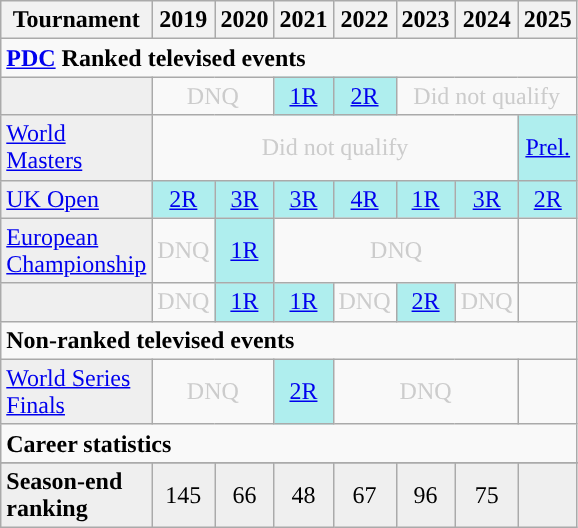<table class="wikitable" style="width:30%; margin:0">
<tr>
<th>Tournament</th>
<th>2019</th>
<th>2020</th>
<th>2021</th>
<th>2022</th>
<th>2023</th>
<th>2024</th>
<th>2025</th>
</tr>
<tr>
<td colspan="31" align="left"><strong><a href='#'>PDC</a> Ranked televised events</strong></td>
</tr>
<tr>
<td style="background:#efefef;"></td>
<td colspan="2" style="text-align:center; color:#ccc;">DNQ</td>
<td style="text-align:center; background:#afeeee;"><a href='#'>1R</a></td>
<td style="text-align:center; background:#afeeee;"><a href='#'>2R</a></td>
<td colspan=3 style="text-align:center; color:#ccc;">Did not qualify</td>
</tr>
<tr>
<td style="background:#efefef;"><a href='#'>World Masters</a></td>
<td colspan="6" style="text-align:center; color:#ccc;">Did not qualify</td>
<td style="text-align:center; background:#afeeee;"><a href='#'>Prel.</a></td>
</tr>
<tr>
<td style="background:#efefef;"><a href='#'>UK Open</a></td>
<td style="text-align:center; background:#afeeee;"><a href='#'>2R</a></td>
<td style="text-align:center; background:#afeeee;"><a href='#'>3R</a></td>
<td style="text-align:center; background:#afeeee;"><a href='#'>3R</a></td>
<td style="text-align:center; background:#afeeee;"><a href='#'>4R</a></td>
<td style="text-align:center; background:#afeeee;"><a href='#'>1R</a></td>
<td style="text-align:center; background:#afeeee;"><a href='#'>3R</a></td>
<td style="text-align:center; background:#afeeee;"><a href='#'>2R</a></td>
</tr>
<tr>
<td style="background:#efefef;"><a href='#'>European Championship</a></td>
<td style="text-align:center; color:#ccc;">DNQ</td>
<td style="text-align:center; background:#afeeee;"><a href='#'>1R</a></td>
<td colspan="4" style="text-align:center; color:#ccc;">DNQ</td>
<td></td>
</tr>
<tr>
<td style="background:#efefef;"></td>
<td style="text-align:center; color:#ccc;">DNQ</td>
<td style="text-align:center; background:#afeeee;"><a href='#'>1R</a></td>
<td style="text-align:center; background:#afeeee;"><a href='#'>1R</a></td>
<td style="text-align:center; color:#ccc;">DNQ</td>
<td style="text-align:center; background:#afeeee;"><a href='#'>2R</a></td>
<td style="text-align:center; color:#ccc;">DNQ</td>
<td></td>
</tr>
<tr>
<td colspan="9" align="left"><strong>Non-ranked televised events</strong></td>
</tr>
<tr>
<td style="background:#efefef;"><a href='#'>World Series Finals</a></td>
<td colspan="2" style="text-align:center; color:#ccc;">DNQ</td>
<td style="text-align:center; background:#afeeee;"><a href='#'>2R</a></td>
<td colspan="3" style="text-align:center; color:#ccc;">DNQ</td>
<td></td>
</tr>
<tr>
<td colspan="18" align="left"><strong>Career statistics</strong></td>
</tr>
<tr>
</tr>
<tr bgcolor="efefef">
<td align="left"><strong>Season-end ranking</strong></td>
<td style="text-align:center;">145</td>
<td style="text-align:center;">66</td>
<td style="text-align:center;">48</td>
<td style="text-align:center;">67</td>
<td style="text-align:center;">96</td>
<td style="text-align:center;">75</td>
<td></td>
</tr>
</table>
